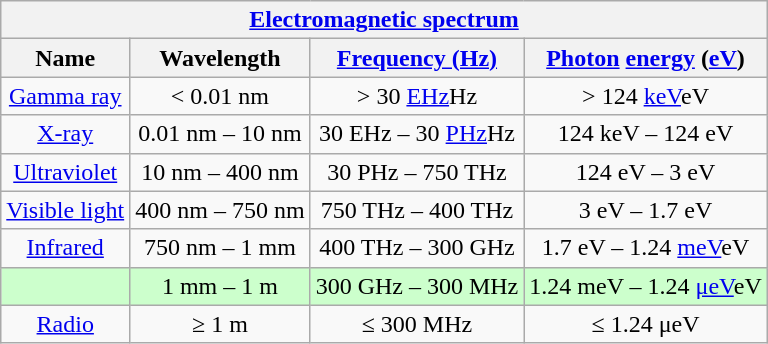<table class="wikitable nowrap" style="text-align:center;">
<tr>
<th colspan="5"><a href='#'>Electromagnetic spectrum</a></th>
</tr>
<tr>
<th>Name</th>
<th>Wavelength</th>
<th><a href='#'>Frequency (Hz)</a></th>
<th><a href='#'>Photon</a> <a href='#'>energy</a> (<a href='#'>eV</a>)</th>
</tr>
<tr>
<td><a href='#'>Gamma ray</a></td>
<td>< 0.01 nm</td>
<td>> 30 <a href='#'>EHz</a>Hz</td>
<td>> 124 <a href='#'>keV</a>eV</td>
</tr>
<tr>
<td><a href='#'>X-ray</a></td>
<td>0.01 nm – 10 nm</td>
<td>30 EHz – 30 <a href='#'>PHz</a>Hz</td>
<td>124 keV – 124 eV</td>
</tr>
<tr>
<td><a href='#'>Ultraviolet</a></td>
<td>10 nm – 400 nm</td>
<td>30 PHz – 750 THz</td>
<td>124 eV – 3 eV</td>
</tr>
<tr>
<td><a href='#'>Visible light</a></td>
<td>400 nm – 750 nm</td>
<td>750 THz – 400 THz</td>
<td>3 eV – 1.7 eV</td>
</tr>
<tr>
<td><a href='#'>Infrared</a></td>
<td>750 nm – 1 mm</td>
<td>400 THz – 300 GHz</td>
<td>1.7 eV – 1.24 <a href='#'>meV</a>eV</td>
</tr>
<tr style="background:#ccffcc;">
<td></td>
<td>1 mm – 1 m</td>
<td>300 GHz – 300 MHz</td>
<td>1.24 meV – 1.24 <a href='#'>μeV</a>eV<br></td>
</tr>
<tr>
<td><a href='#'>Radio</a></td>
<td>≥ 1 m</td>
<td>≤ 300 MHz</td>
<td>≤ 1.24 μeV</td>
</tr>
</table>
